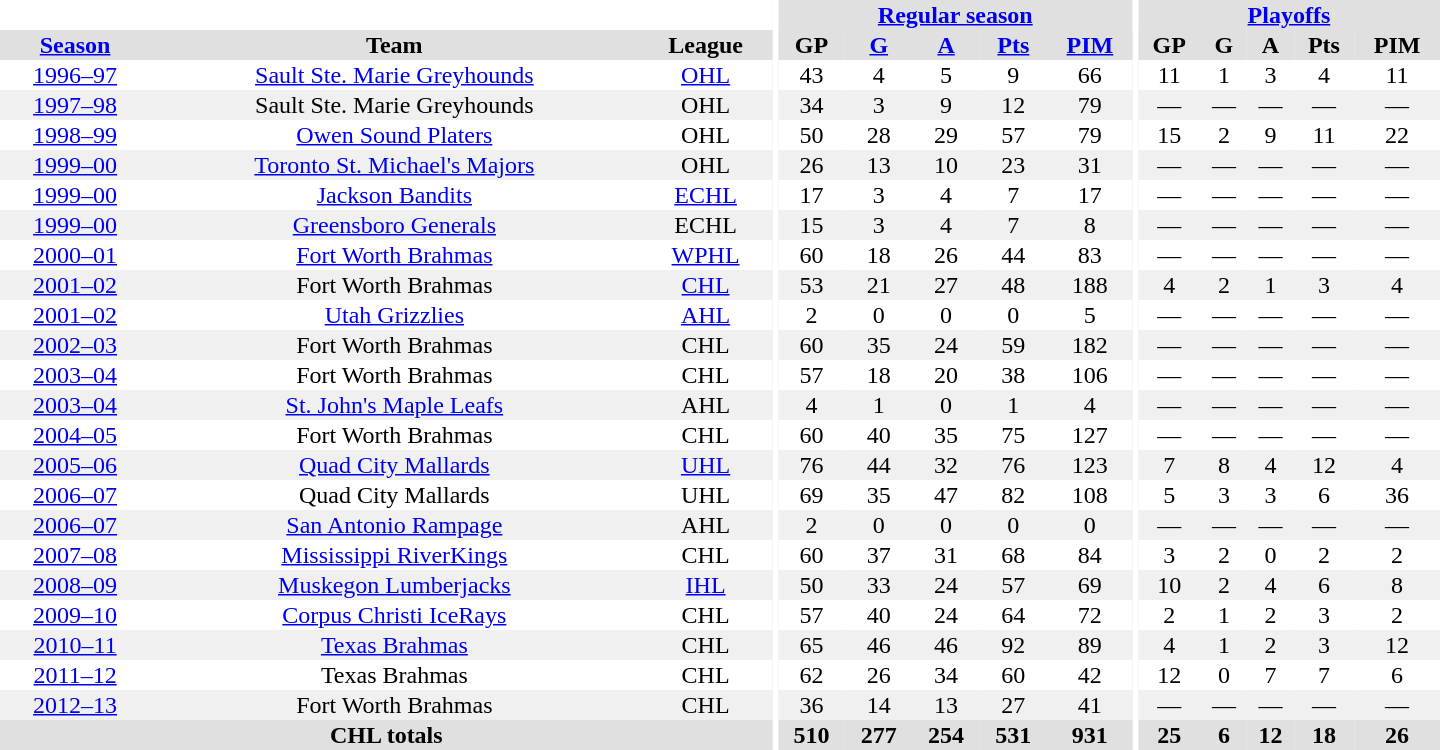<table border="0" cellpadding="1" cellspacing="0" style="text-align:center; width:60em">
<tr bgcolor="#e0e0e0">
<th colspan="3" bgcolor="#ffffff"></th>
<th rowspan="99" bgcolor="#ffffff"></th>
<th colspan="5"><a href='#'>Regular season</a></th>
<th rowspan="99" bgcolor="#ffffff"></th>
<th colspan="5"><a href='#'>Playoffs</a></th>
</tr>
<tr bgcolor="#e0e0e0">
<th><a href='#'>Season</a></th>
<th>Team</th>
<th>League</th>
<th>GP</th>
<th><a href='#'>G</a></th>
<th><a href='#'>A</a></th>
<th><a href='#'>Pts</a></th>
<th><a href='#'>PIM</a></th>
<th>GP</th>
<th>G</th>
<th>A</th>
<th>Pts</th>
<th>PIM</th>
</tr>
<tr>
<td><a href='#'>1996–97</a></td>
<td><a href='#'>Sault Ste. Marie Greyhounds</a></td>
<td><a href='#'>OHL</a></td>
<td>43</td>
<td>4</td>
<td>5</td>
<td>9</td>
<td>66</td>
<td>11</td>
<td>1</td>
<td>3</td>
<td>4</td>
<td>11</td>
</tr>
<tr bgcolor="#f0f0f0">
<td><a href='#'>1997–98</a></td>
<td>Sault Ste. Marie Greyhounds</td>
<td>OHL</td>
<td>34</td>
<td>3</td>
<td>9</td>
<td>12</td>
<td>79</td>
<td>—</td>
<td>—</td>
<td>—</td>
<td>—</td>
<td>—</td>
</tr>
<tr>
<td><a href='#'>1998–99</a></td>
<td><a href='#'>Owen Sound Platers</a></td>
<td>OHL</td>
<td>50</td>
<td>28</td>
<td>29</td>
<td>57</td>
<td>79</td>
<td>15</td>
<td>2</td>
<td>9</td>
<td>11</td>
<td>22</td>
</tr>
<tr bgcolor="#f0f0f0">
<td><a href='#'>1999–00</a></td>
<td><a href='#'>Toronto St. Michael's Majors</a></td>
<td>OHL</td>
<td>26</td>
<td>13</td>
<td>10</td>
<td>23</td>
<td>31</td>
<td>—</td>
<td>—</td>
<td>—</td>
<td>—</td>
<td>—</td>
</tr>
<tr>
<td><a href='#'>1999–00</a></td>
<td><a href='#'>Jackson Bandits</a></td>
<td><a href='#'>ECHL</a></td>
<td>17</td>
<td>3</td>
<td>4</td>
<td>7</td>
<td>17</td>
<td>—</td>
<td>—</td>
<td>—</td>
<td>—</td>
<td>—</td>
</tr>
<tr bgcolor="#f0f0f0">
<td><a href='#'>1999–00</a></td>
<td><a href='#'>Greensboro Generals</a></td>
<td>ECHL</td>
<td>15</td>
<td>3</td>
<td>4</td>
<td>7</td>
<td>8</td>
<td>—</td>
<td>—</td>
<td>—</td>
<td>—</td>
<td>—</td>
</tr>
<tr>
<td><a href='#'>2000–01</a></td>
<td><a href='#'>Fort Worth Brahmas</a></td>
<td><a href='#'>WPHL</a></td>
<td>60</td>
<td>18</td>
<td>26</td>
<td>44</td>
<td>83</td>
<td>—</td>
<td>—</td>
<td>—</td>
<td>—</td>
<td>—</td>
</tr>
<tr bgcolor="#f0f0f0">
<td><a href='#'>2001–02</a></td>
<td>Fort Worth Brahmas</td>
<td><a href='#'>CHL</a></td>
<td>53</td>
<td>21</td>
<td>27</td>
<td>48</td>
<td>188</td>
<td>4</td>
<td>2</td>
<td>1</td>
<td>3</td>
<td>4</td>
</tr>
<tr>
<td><a href='#'>2001–02</a></td>
<td><a href='#'>Utah Grizzlies</a></td>
<td><a href='#'>AHL</a></td>
<td>2</td>
<td>0</td>
<td>0</td>
<td>0</td>
<td>5</td>
<td>—</td>
<td>—</td>
<td>—</td>
<td>—</td>
<td>—</td>
</tr>
<tr bgcolor="#f0f0f0">
<td><a href='#'>2002–03</a></td>
<td>Fort Worth Brahmas</td>
<td>CHL</td>
<td>60</td>
<td>35</td>
<td>24</td>
<td>59</td>
<td>182</td>
<td>—</td>
<td>—</td>
<td>—</td>
<td>—</td>
<td>—</td>
</tr>
<tr>
<td><a href='#'>2003–04</a></td>
<td>Fort Worth Brahmas</td>
<td>CHL</td>
<td>57</td>
<td>18</td>
<td>20</td>
<td>38</td>
<td>106</td>
<td>—</td>
<td>—</td>
<td>—</td>
<td>—</td>
<td>—</td>
</tr>
<tr bgcolor="#f0f0f0">
<td><a href='#'>2003–04</a></td>
<td><a href='#'>St. John's Maple Leafs</a></td>
<td>AHL</td>
<td>4</td>
<td>1</td>
<td>0</td>
<td>1</td>
<td>4</td>
<td>—</td>
<td>—</td>
<td>—</td>
<td>—</td>
<td>—</td>
</tr>
<tr>
<td><a href='#'>2004–05</a></td>
<td>Fort Worth Brahmas</td>
<td>CHL</td>
<td>60</td>
<td>40</td>
<td>35</td>
<td>75</td>
<td>127</td>
<td>—</td>
<td>—</td>
<td>—</td>
<td>—</td>
<td>—</td>
</tr>
<tr bgcolor="#f0f0f0">
<td><a href='#'>2005–06</a></td>
<td><a href='#'>Quad City Mallards</a></td>
<td><a href='#'>UHL</a></td>
<td>76</td>
<td>44</td>
<td>32</td>
<td>76</td>
<td>123</td>
<td>7</td>
<td>8</td>
<td>4</td>
<td>12</td>
<td>4</td>
</tr>
<tr>
<td><a href='#'>2006–07</a></td>
<td>Quad City Mallards</td>
<td>UHL</td>
<td>69</td>
<td>35</td>
<td>47</td>
<td>82</td>
<td>108</td>
<td>5</td>
<td>3</td>
<td>3</td>
<td>6</td>
<td>36</td>
</tr>
<tr bgcolor="#f0f0f0">
<td><a href='#'>2006–07</a></td>
<td><a href='#'>San Antonio Rampage</a></td>
<td>AHL</td>
<td>2</td>
<td>0</td>
<td>0</td>
<td>0</td>
<td>0</td>
<td>—</td>
<td>—</td>
<td>—</td>
<td>—</td>
<td>—</td>
</tr>
<tr>
<td><a href='#'>2007–08</a></td>
<td><a href='#'>Mississippi RiverKings</a></td>
<td>CHL</td>
<td>60</td>
<td>37</td>
<td>31</td>
<td>68</td>
<td>84</td>
<td>3</td>
<td>2</td>
<td>0</td>
<td>2</td>
<td>2</td>
</tr>
<tr bgcolor="#f0f0f0">
<td><a href='#'>2008–09</a></td>
<td><a href='#'>Muskegon Lumberjacks</a></td>
<td><a href='#'>IHL</a></td>
<td>50</td>
<td>33</td>
<td>24</td>
<td>57</td>
<td>69</td>
<td>10</td>
<td>2</td>
<td>4</td>
<td>6</td>
<td>8</td>
</tr>
<tr>
<td><a href='#'>2009–10</a></td>
<td><a href='#'>Corpus Christi IceRays</a></td>
<td>CHL</td>
<td>57</td>
<td>40</td>
<td>24</td>
<td>64</td>
<td>72</td>
<td>2</td>
<td>1</td>
<td>2</td>
<td>3</td>
<td>2</td>
</tr>
<tr bgcolor="#f0f0f0">
<td><a href='#'>2010–11</a></td>
<td><a href='#'>Texas Brahmas</a></td>
<td>CHL</td>
<td>65</td>
<td>46</td>
<td>46</td>
<td>92</td>
<td>89</td>
<td>4</td>
<td>1</td>
<td>2</td>
<td>3</td>
<td>12</td>
</tr>
<tr>
<td><a href='#'>2011–12</a></td>
<td>Texas Brahmas</td>
<td>CHL</td>
<td>62</td>
<td>26</td>
<td>34</td>
<td>60</td>
<td>42</td>
<td>12</td>
<td>0</td>
<td>7</td>
<td>7</td>
<td>6</td>
</tr>
<tr bgcolor="#f0f0f0">
<td><a href='#'>2012–13</a></td>
<td>Fort Worth Brahmas</td>
<td>CHL</td>
<td>36</td>
<td>14</td>
<td>13</td>
<td>27</td>
<td>41</td>
<td>—</td>
<td>—</td>
<td>—</td>
<td>—</td>
<td>—</td>
</tr>
<tr>
</tr>
<tr ALIGN="center" bgcolor="#e0e0e0">
<th colspan="3">CHL totals</th>
<th ALIGN="center">510</th>
<th ALIGN="center">277</th>
<th ALIGN="center">254</th>
<th ALIGN="center">531</th>
<th ALIGN="center">931</th>
<th ALIGN="center">25</th>
<th ALIGN="center">6</th>
<th ALIGN="center">12</th>
<th ALIGN="center">18</th>
<th ALIGN="center">26</th>
</tr>
</table>
